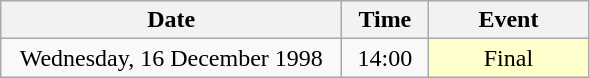<table class = "wikitable" style="text-align:center;">
<tr>
<th width=220>Date</th>
<th width=50>Time</th>
<th width=100>Event</th>
</tr>
<tr>
<td>Wednesday, 16 December 1998</td>
<td>14:00</td>
<td bgcolor=ffffcc>Final</td>
</tr>
</table>
